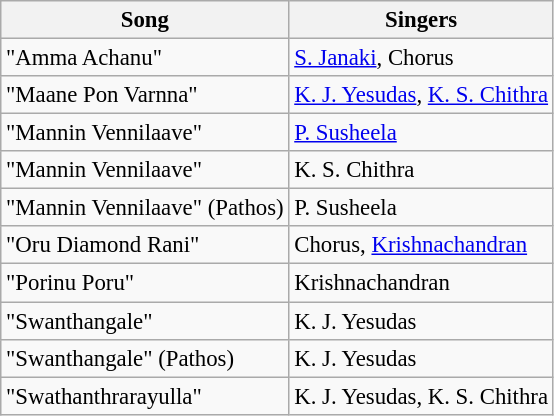<table class="wikitable" style="font-size:95%;">
<tr>
<th>Song</th>
<th>Singers</th>
</tr>
<tr>
<td>"Amma Achanu"</td>
<td><a href='#'>S. Janaki</a>, Chorus</td>
</tr>
<tr>
<td>"Maane Pon Varnna"</td>
<td><a href='#'>K. J. Yesudas</a>, <a href='#'>K. S. Chithra</a></td>
</tr>
<tr>
<td>"Mannin Vennilaave"</td>
<td><a href='#'>P. Susheela</a></td>
</tr>
<tr>
<td>"Mannin Vennilaave"</td>
<td>K. S. Chithra</td>
</tr>
<tr>
<td>"Mannin Vennilaave" (Pathos)</td>
<td>P. Susheela</td>
</tr>
<tr>
<td>"Oru Diamond Rani"</td>
<td>Chorus, <a href='#'>Krishnachandran</a></td>
</tr>
<tr>
<td>"Porinu Poru"</td>
<td>Krishnachandran</td>
</tr>
<tr>
<td>"Swanthangale"</td>
<td>K. J. Yesudas</td>
</tr>
<tr>
<td>"Swanthangale" (Pathos)</td>
<td>K. J. Yesudas</td>
</tr>
<tr>
<td>"Swathanthrarayulla"</td>
<td>K. J. Yesudas, K. S. Chithra</td>
</tr>
</table>
